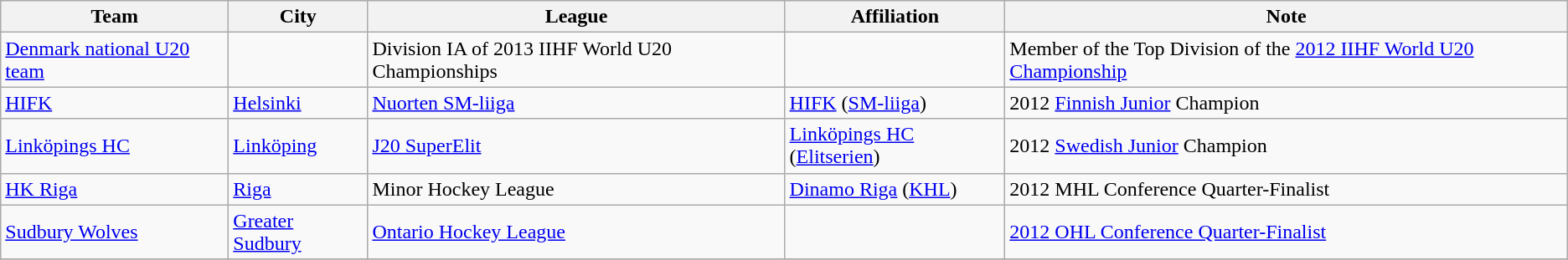<table class=wikitable>
<tr>
<th>Team</th>
<th>City</th>
<th>League</th>
<th>Affiliation</th>
<th>Note</th>
</tr>
<tr>
<td> <a href='#'>Denmark national U20 team</a></td>
<td></td>
<td>Division IA of 2013 IIHF World U20 Championships</td>
<td></td>
<td>Member of the Top Division of the <a href='#'>2012 IIHF World U20 Championship</a></td>
</tr>
<tr>
<td> <a href='#'>HIFK</a></td>
<td><a href='#'>Helsinki</a></td>
<td><a href='#'>Nuorten SM-liiga</a></td>
<td><a href='#'>HIFK</a> (<a href='#'>SM-liiga</a>)</td>
<td>2012 <a href='#'>Finnish Junior</a> Champion</td>
</tr>
<tr>
<td> <a href='#'>Linköpings HC</a></td>
<td><a href='#'>Linköping</a></td>
<td><a href='#'>J20 SuperElit</a></td>
<td><a href='#'>Linköpings HC</a> (<a href='#'>Elitserien</a>)</td>
<td>2012 <a href='#'>Swedish Junior</a> Champion</td>
</tr>
<tr>
<td> <a href='#'>HK Riga</a></td>
<td><a href='#'>Riga</a></td>
<td>Minor Hockey League</td>
<td><a href='#'>Dinamo Riga</a> (<a href='#'>KHL</a>)</td>
<td>2012 MHL Conference Quarter-Finalist</td>
</tr>
<tr>
<td> <a href='#'>Sudbury Wolves</a></td>
<td><a href='#'>Greater Sudbury</a></td>
<td><a href='#'>Ontario Hockey League</a></td>
<td></td>
<td><a href='#'>2012 OHL Conference Quarter-Finalist</a></td>
</tr>
<tr>
</tr>
</table>
